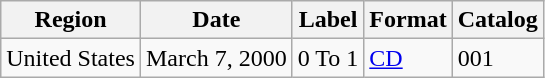<table class="wikitable">
<tr>
<th>Region</th>
<th>Date</th>
<th>Label</th>
<th>Format</th>
<th>Catalog</th>
</tr>
<tr>
<td>United States</td>
<td>March 7, 2000</td>
<td>0 To 1</td>
<td><a href='#'>CD</a></td>
<td>001</td>
</tr>
</table>
